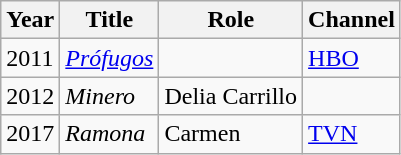<table class="wikitable">
<tr>
<th>Year</th>
<th>Title</th>
<th>Role</th>
<th>Channel</th>
</tr>
<tr>
<td>2011</td>
<td><em><a href='#'>Prófugos</a></em></td>
<td></td>
<td><a href='#'>HBO</a></td>
</tr>
<tr>
<td>2012</td>
<td><em>Minero</em></td>
<td>Delia Carrillo</td>
<td></td>
</tr>
<tr>
<td>2017</td>
<td><em>Ramona</em></td>
<td>Carmen</td>
<td><a href='#'>TVN</a></td>
</tr>
</table>
